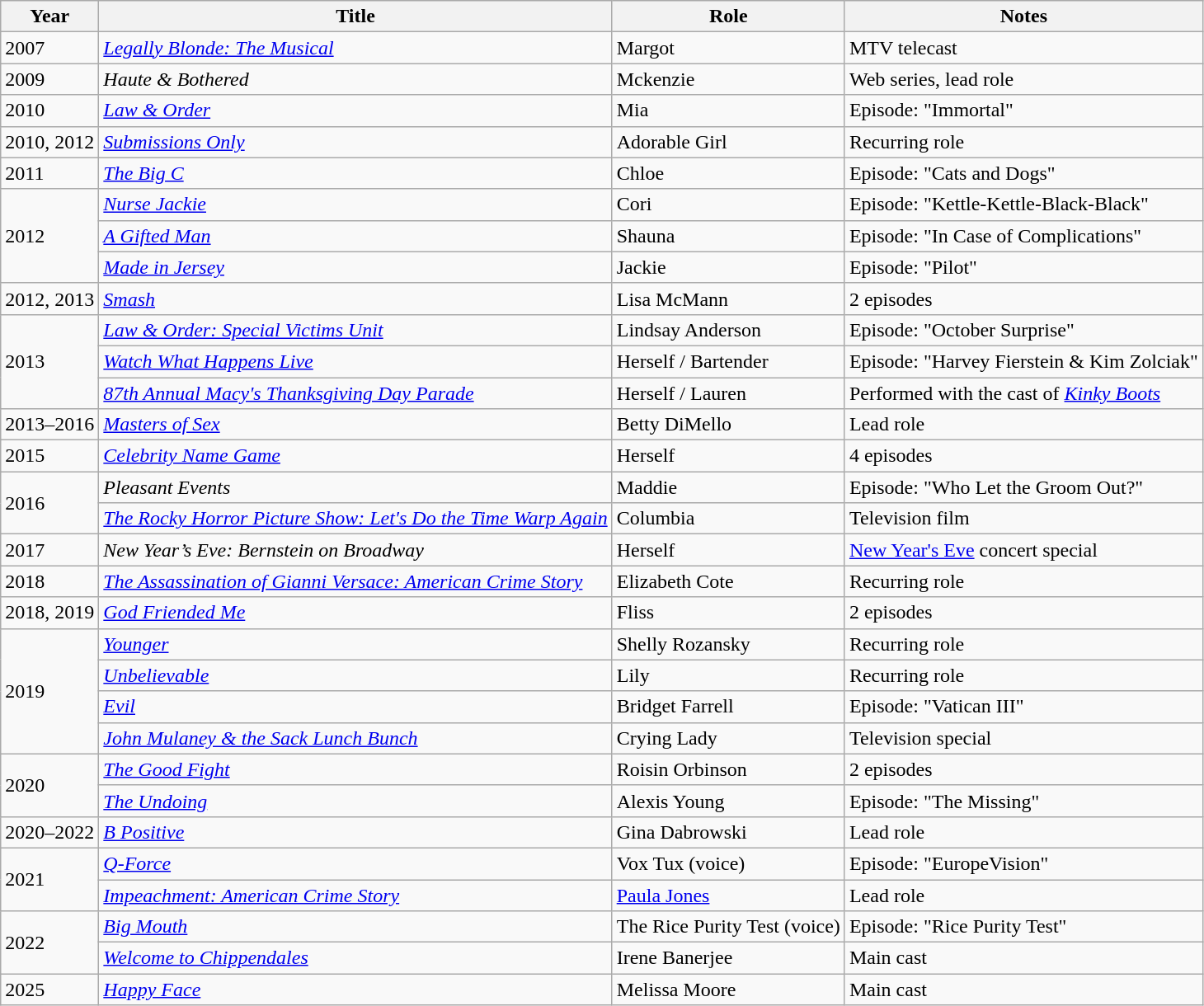<table class="wikitable sortable">
<tr>
<th>Year</th>
<th>Title</th>
<th>Role</th>
<th class="unsortable">Notes</th>
</tr>
<tr>
<td>2007</td>
<td><em><a href='#'>Legally Blonde: The Musical</a></em></td>
<td>Margot</td>
<td>MTV telecast</td>
</tr>
<tr>
<td>2009</td>
<td><em>Haute & Bothered</em></td>
<td>Mckenzie</td>
<td>Web series, lead role</td>
</tr>
<tr>
<td>2010</td>
<td><em><a href='#'>Law & Order</a></em></td>
<td>Mia</td>
<td>Episode: "Immortal"</td>
</tr>
<tr>
<td>2010, 2012</td>
<td><em><a href='#'>Submissions Only</a></em></td>
<td>Adorable Girl</td>
<td>Recurring role</td>
</tr>
<tr>
<td>2011</td>
<td><em><a href='#'>The Big C</a></em></td>
<td>Chloe</td>
<td>Episode: "Cats and Dogs"</td>
</tr>
<tr>
<td rowspan="3">2012</td>
<td><em><a href='#'>Nurse Jackie</a></em></td>
<td>Cori</td>
<td>Episode: "Kettle-Kettle-Black-Black"</td>
</tr>
<tr>
<td><em><a href='#'>A Gifted Man</a></em></td>
<td>Shauna</td>
<td>Episode: "In Case of Complications"</td>
</tr>
<tr>
<td><em><a href='#'>Made in Jersey</a></em></td>
<td>Jackie</td>
<td>Episode: "Pilot"</td>
</tr>
<tr>
<td>2012, 2013</td>
<td><em><a href='#'>Smash</a></em></td>
<td>Lisa McMann</td>
<td>2 episodes</td>
</tr>
<tr>
<td rowspan="3">2013</td>
<td><em><a href='#'>Law & Order: Special Victims Unit</a></em></td>
<td>Lindsay Anderson</td>
<td>Episode: "October Surprise"</td>
</tr>
<tr>
<td><em><a href='#'>Watch What Happens Live</a></em></td>
<td>Herself / Bartender</td>
<td>Episode: "Harvey Fierstein & Kim Zolciak"</td>
</tr>
<tr>
<td><em><a href='#'>87th Annual Macy's Thanksgiving Day Parade</a></em></td>
<td>Herself / Lauren</td>
<td>Performed with the cast of <em><a href='#'>Kinky Boots</a></em></td>
</tr>
<tr>
<td>2013–2016</td>
<td><em><a href='#'>Masters of Sex</a></em></td>
<td>Betty DiMello</td>
<td>Lead role</td>
</tr>
<tr>
<td>2015</td>
<td><em><a href='#'>Celebrity Name Game</a></em></td>
<td>Herself</td>
<td>4 episodes</td>
</tr>
<tr>
<td rowspan="2">2016</td>
<td><em>Pleasant Events</em></td>
<td>Maddie</td>
<td>Episode: "Who Let the Groom Out?"</td>
</tr>
<tr>
<td><em><a href='#'>The Rocky Horror Picture Show: Let's Do the Time Warp Again</a></em></td>
<td>Columbia</td>
<td>Television film</td>
</tr>
<tr>
<td>2017</td>
<td><em>New Year’s Eve: Bernstein on Broadway</em></td>
<td>Herself</td>
<td><a href='#'>New Year's Eve</a> concert special</td>
</tr>
<tr>
<td>2018</td>
<td><em><a href='#'>The Assassination of Gianni Versace: American Crime Story</a></em></td>
<td>Elizabeth Cote</td>
<td>Recurring role</td>
</tr>
<tr>
<td>2018, 2019</td>
<td><em><a href='#'>God Friended Me</a></em></td>
<td>Fliss</td>
<td>2 episodes</td>
</tr>
<tr>
<td rowspan="4">2019</td>
<td><em><a href='#'>Younger</a></em></td>
<td>Shelly Rozansky</td>
<td>Recurring role</td>
</tr>
<tr>
<td><em><a href='#'>Unbelievable</a></em></td>
<td>Lily</td>
<td>Recurring role</td>
</tr>
<tr>
<td><em><a href='#'>Evil</a></em></td>
<td>Bridget Farrell</td>
<td>Episode: "Vatican III"</td>
</tr>
<tr>
<td><em><a href='#'>John Mulaney & the Sack Lunch Bunch</a></em></td>
<td>Crying Lady</td>
<td>Television special</td>
</tr>
<tr>
<td rowspan="2">2020</td>
<td><em><a href='#'>The Good Fight</a></em></td>
<td>Roisin Orbinson</td>
<td>2 episodes</td>
</tr>
<tr>
<td><em><a href='#'>The Undoing</a></em></td>
<td>Alexis Young</td>
<td>Episode: "The Missing"</td>
</tr>
<tr>
<td>2020–2022</td>
<td><em><a href='#'>B Positive</a></em></td>
<td>Gina Dabrowski</td>
<td>Lead role</td>
</tr>
<tr>
<td rowspan="2">2021</td>
<td><em><a href='#'>Q-Force</a></em></td>
<td>Vox Tux (voice)</td>
<td>Episode: "EuropeVision"</td>
</tr>
<tr>
<td><em><a href='#'>Impeachment: American Crime Story</a></em></td>
<td><a href='#'>Paula Jones</a></td>
<td>Lead role</td>
</tr>
<tr>
<td rowspan="2">2022</td>
<td><em><a href='#'>Big Mouth</a></em></td>
<td>The Rice Purity Test (voice)</td>
<td>Episode: "Rice Purity Test"</td>
</tr>
<tr>
<td><em><a href='#'>Welcome to Chippendales</a></em></td>
<td>Irene  Banerjee</td>
<td>Main cast</td>
</tr>
<tr>
<td>2025</td>
<td><em><a href='#'>Happy Face</a></em></td>
<td>Melissa Moore</td>
<td>Main cast</td>
</tr>
</table>
